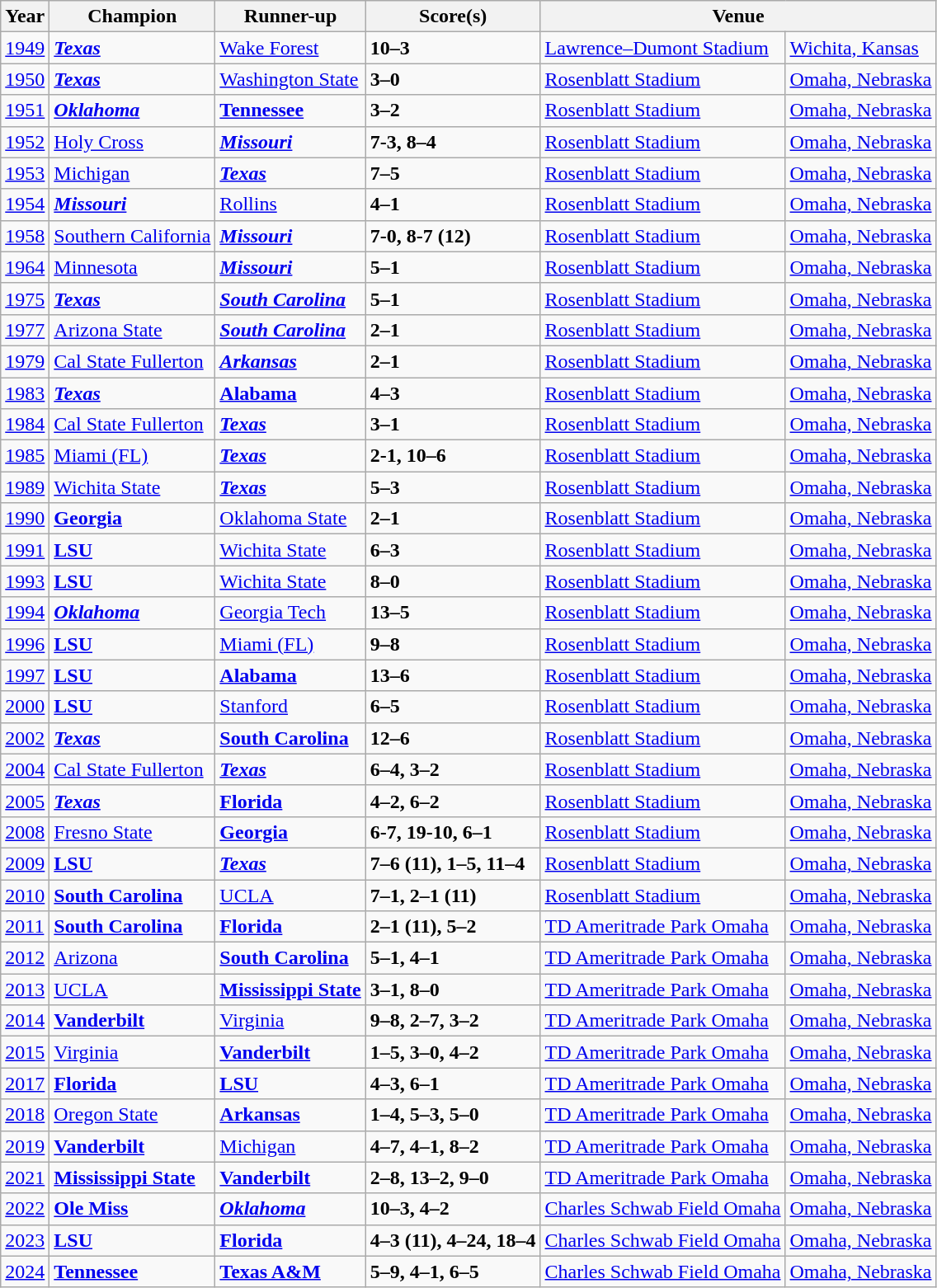<table class="wikitable">
<tr>
<th>Year</th>
<th>Champion</th>
<th>Runner-up</th>
<th>Score(s)</th>
<th colspan=2>Venue</th>
</tr>
<tr>
<td><a href='#'>1949</a></td>
<td><strong><em><a href='#'>Texas</a></em></strong></td>
<td><a href='#'>Wake Forest</a></td>
<td><strong>10–3</strong></td>
<td><a href='#'>Lawrence–Dumont Stadium</a></td>
<td><a href='#'>Wichita, Kansas</a></td>
</tr>
<tr>
<td><a href='#'>1950</a></td>
<td><strong><em><a href='#'>Texas</a></em></strong> </td>
<td><a href='#'>Washington State</a></td>
<td><strong>3–0</strong></td>
<td><a href='#'>Rosenblatt Stadium</a></td>
<td><a href='#'>Omaha, Nebraska</a></td>
</tr>
<tr>
<td><a href='#'>1951</a></td>
<td><strong><em><a href='#'>Oklahoma</a></em></strong></td>
<td><strong><a href='#'>Tennessee</a></strong></td>
<td><strong>3–2</strong></td>
<td><a href='#'>Rosenblatt Stadium</a></td>
<td><a href='#'>Omaha, Nebraska</a></td>
</tr>
<tr>
<td><a href='#'>1952</a></td>
<td><a href='#'>Holy Cross</a></td>
<td><strong><em><a href='#'>Missouri</a></em></strong></td>
<td><strong>7-3, 8–4</strong></td>
<td><a href='#'>Rosenblatt Stadium</a></td>
<td><a href='#'>Omaha, Nebraska</a></td>
</tr>
<tr>
<td><a href='#'>1953</a></td>
<td><a href='#'>Michigan</a></td>
<td><strong><em><a href='#'>Texas</a></em></strong></td>
<td><strong>7–5</strong></td>
<td><a href='#'>Rosenblatt Stadium</a></td>
<td><a href='#'>Omaha, Nebraska</a></td>
</tr>
<tr>
<td><a href='#'>1954</a></td>
<td><strong><em><a href='#'>Missouri</a></em></strong></td>
<td><a href='#'>Rollins</a></td>
<td><strong>4–1</strong></td>
<td><a href='#'>Rosenblatt Stadium</a></td>
<td><a href='#'>Omaha, Nebraska</a></td>
</tr>
<tr>
<td><a href='#'>1958</a></td>
<td><a href='#'>Southern California</a> </td>
<td><strong><em><a href='#'>Missouri</a></em></strong></td>
<td><strong>7-0, 8-7 (12)</strong></td>
<td><a href='#'>Rosenblatt Stadium</a></td>
<td><a href='#'>Omaha, Nebraska</a></td>
</tr>
<tr>
<td><a href='#'>1964</a></td>
<td><a href='#'>Minnesota</a> </td>
<td><strong><em><a href='#'>Missouri</a></em></strong></td>
<td><strong>5–1</strong></td>
<td><a href='#'>Rosenblatt Stadium</a></td>
<td><a href='#'>Omaha, Nebraska</a></td>
</tr>
<tr>
<td><a href='#'>1975</a></td>
<td><strong><em><a href='#'>Texas</a></em></strong> </td>
<td><strong><em><a href='#'>South Carolina</a></em></strong></td>
<td><strong>5–1</strong></td>
<td><a href='#'>Rosenblatt Stadium</a></td>
<td><a href='#'>Omaha, Nebraska</a></td>
</tr>
<tr>
<td><a href='#'>1977</a></td>
<td><a href='#'>Arizona State</a> </td>
<td><strong><em><a href='#'>South Carolina</a></em></strong></td>
<td><strong>2–1</strong></td>
<td><a href='#'>Rosenblatt Stadium</a></td>
<td><a href='#'>Omaha, Nebraska</a></td>
</tr>
<tr>
<td><a href='#'>1979</a></td>
<td><a href='#'>Cal State Fullerton</a></td>
<td><strong><em><a href='#'>Arkansas</a></em></strong></td>
<td><strong>2–1</strong></td>
<td><a href='#'>Rosenblatt Stadium</a></td>
<td><a href='#'>Omaha, Nebraska</a></td>
</tr>
<tr>
<td><a href='#'>1983</a></td>
<td><strong><em><a href='#'>Texas</a></em></strong> </td>
<td><strong><a href='#'>Alabama</a></strong></td>
<td><strong>4–3</strong></td>
<td><a href='#'>Rosenblatt Stadium</a></td>
<td><a href='#'>Omaha, Nebraska</a></td>
</tr>
<tr>
<td><a href='#'>1984</a></td>
<td><a href='#'>Cal State Fullerton</a> </td>
<td><strong><em><a href='#'>Texas</a></em></strong></td>
<td><strong>3–1</strong></td>
<td><a href='#'>Rosenblatt Stadium</a></td>
<td><a href='#'>Omaha, Nebraska</a></td>
</tr>
<tr>
<td><a href='#'>1985</a></td>
<td><a href='#'>Miami (FL)</a> </td>
<td><strong><em><a href='#'>Texas</a></em></strong></td>
<td><strong>2-1, 10–6</strong></td>
<td><a href='#'>Rosenblatt Stadium</a></td>
<td><a href='#'>Omaha, Nebraska</a></td>
</tr>
<tr>
<td><a href='#'>1989</a></td>
<td><a href='#'>Wichita State</a></td>
<td><strong><em><a href='#'>Texas</a></em></strong></td>
<td><strong>5–3</strong></td>
<td><a href='#'>Rosenblatt Stadium</a></td>
<td><a href='#'>Omaha, Nebraska</a></td>
</tr>
<tr>
<td><a href='#'>1990</a></td>
<td><strong><a href='#'>Georgia</a></strong></td>
<td><a href='#'>Oklahoma State</a></td>
<td><strong>2–1</strong></td>
<td><a href='#'>Rosenblatt Stadium</a></td>
<td><a href='#'>Omaha, Nebraska</a></td>
</tr>
<tr>
<td><a href='#'>1991</a></td>
<td><strong><a href='#'>LSU</a></strong></td>
<td><a href='#'>Wichita State</a></td>
<td><strong>6–3</strong></td>
<td><a href='#'>Rosenblatt Stadium</a></td>
<td><a href='#'>Omaha, Nebraska</a></td>
</tr>
<tr>
<td><a href='#'>1993</a></td>
<td><strong><a href='#'>LSU</a></strong> </td>
<td><a href='#'>Wichita State</a></td>
<td><strong>8–0</strong></td>
<td><a href='#'>Rosenblatt Stadium</a></td>
<td><a href='#'>Omaha, Nebraska</a></td>
</tr>
<tr>
<td><a href='#'>1994</a></td>
<td><strong><em><a href='#'>Oklahoma</a></em></strong> </td>
<td><a href='#'>Georgia Tech</a></td>
<td><strong>13–5</strong></td>
<td><a href='#'>Rosenblatt Stadium</a></td>
<td><a href='#'>Omaha, Nebraska</a></td>
</tr>
<tr>
<td><a href='#'>1996</a></td>
<td><strong><a href='#'>LSU</a></strong> </td>
<td><a href='#'>Miami (FL)</a></td>
<td><strong>9–8</strong></td>
<td><a href='#'>Rosenblatt Stadium</a></td>
<td><a href='#'>Omaha, Nebraska</a></td>
</tr>
<tr>
<td><a href='#'>1997</a></td>
<td><strong><a href='#'>LSU</a></strong> </td>
<td><strong><a href='#'>Alabama</a></strong></td>
<td><strong>13–6</strong></td>
<td><a href='#'>Rosenblatt Stadium</a></td>
<td><a href='#'>Omaha, Nebraska</a></td>
</tr>
<tr>
<td><a href='#'>2000</a></td>
<td><strong><a href='#'>LSU</a></strong> </td>
<td><a href='#'>Stanford</a></td>
<td><strong>6–5</strong></td>
<td><a href='#'>Rosenblatt Stadium</a></td>
<td><a href='#'>Omaha, Nebraska</a></td>
</tr>
<tr>
<td><a href='#'>2002</a></td>
<td><strong><em><a href='#'>Texas</a></em></strong> </td>
<td><strong><a href='#'>South Carolina</a></strong></td>
<td><strong>12–6</strong></td>
<td><a href='#'>Rosenblatt Stadium</a></td>
<td><a href='#'>Omaha, Nebraska</a></td>
</tr>
<tr>
<td><a href='#'>2004</a></td>
<td><a href='#'>Cal State Fullerton</a> </td>
<td><strong><em><a href='#'>Texas</a></em></strong></td>
<td><strong>6–4, 3–2</strong></td>
<td><a href='#'>Rosenblatt Stadium</a></td>
<td><a href='#'>Omaha, Nebraska</a></td>
</tr>
<tr>
<td><a href='#'>2005</a></td>
<td><strong><em><a href='#'>Texas</a></em></strong> </td>
<td><strong><a href='#'>Florida</a></strong></td>
<td><strong>4–2, 6–2</strong></td>
<td><a href='#'>Rosenblatt Stadium</a></td>
<td><a href='#'>Omaha, Nebraska</a></td>
</tr>
<tr>
<td><a href='#'>2008</a></td>
<td><a href='#'>Fresno State</a></td>
<td><strong><a href='#'>Georgia</a></strong></td>
<td><strong>6-7, 19-10, 6–1</strong></td>
<td><a href='#'>Rosenblatt Stadium</a></td>
<td><a href='#'>Omaha, Nebraska</a></td>
</tr>
<tr>
<td><a href='#'>2009</a></td>
<td><strong><a href='#'>LSU</a></strong> </td>
<td><strong><em><a href='#'>Texas</a></em></strong></td>
<td><strong>7–6 (11), 1–5, 11–4</strong></td>
<td><a href='#'>Rosenblatt Stadium</a></td>
<td><a href='#'>Omaha, Nebraska</a></td>
</tr>
<tr>
<td><a href='#'>2010</a></td>
<td><strong><a href='#'>South Carolina</a></strong></td>
<td><a href='#'>UCLA</a></td>
<td><strong>7–1, 2–1 (11)</strong></td>
<td><a href='#'>Rosenblatt Stadium</a></td>
<td><a href='#'>Omaha, Nebraska</a></td>
</tr>
<tr>
<td><a href='#'>2011</a></td>
<td><strong><a href='#'>South Carolina</a></strong> </td>
<td><strong><a href='#'>Florida</a></strong></td>
<td><strong>2–1 (11), 5–2</strong></td>
<td><a href='#'>TD Ameritrade Park Omaha</a></td>
<td><a href='#'>Omaha, Nebraska</a></td>
</tr>
<tr>
<td><a href='#'>2012</a></td>
<td><a href='#'>Arizona</a> </td>
<td><strong><a href='#'>South Carolina</a></strong></td>
<td><strong>5–1, 4–1</strong></td>
<td><a href='#'>TD Ameritrade Park Omaha</a></td>
<td><a href='#'>Omaha, Nebraska</a></td>
</tr>
<tr>
<td><a href='#'>2013</a></td>
<td><a href='#'>UCLA</a></td>
<td><strong><a href='#'>Mississippi State</a></strong></td>
<td><strong>3–1, 8–0</strong></td>
<td><a href='#'>TD Ameritrade Park Omaha</a></td>
<td><a href='#'>Omaha, Nebraska</a></td>
</tr>
<tr>
<td><a href='#'>2014</a></td>
<td><strong><a href='#'>Vanderbilt</a></strong></td>
<td><a href='#'>Virginia</a></td>
<td><strong>9–8, 2–7, 3–2</strong></td>
<td><a href='#'>TD Ameritrade Park Omaha</a></td>
<td><a href='#'>Omaha, Nebraska</a></td>
</tr>
<tr>
<td><a href='#'>2015</a></td>
<td><a href='#'>Virginia</a></td>
<td><strong><a href='#'>Vanderbilt</a></strong></td>
<td><strong>1–5, 3–0, 4–2</strong></td>
<td><a href='#'>TD Ameritrade Park Omaha</a></td>
<td><a href='#'>Omaha, Nebraska</a></td>
</tr>
<tr>
<td><a href='#'>2017</a></td>
<td><strong><a href='#'>Florida</a></strong></td>
<td><strong><a href='#'>LSU</a></strong></td>
<td><strong>4–3, 6–1</strong></td>
<td><a href='#'>TD Ameritrade Park Omaha</a></td>
<td><a href='#'>Omaha, Nebraska</a></td>
</tr>
<tr>
<td><a href='#'>2018</a></td>
<td><a href='#'>Oregon State</a> </td>
<td><strong><a href='#'>Arkansas</a></strong></td>
<td><strong>1–4, 5–3, 5–0</strong></td>
<td><a href='#'>TD Ameritrade Park Omaha</a></td>
<td><a href='#'>Omaha, Nebraska</a></td>
</tr>
<tr>
<td><a href='#'>2019</a></td>
<td><strong><a href='#'>Vanderbilt</a></strong> </td>
<td><a href='#'>Michigan</a></td>
<td><strong>4–7, 4–1, 8–2</strong></td>
<td><a href='#'>TD Ameritrade Park Omaha</a></td>
<td><a href='#'>Omaha, Nebraska</a></td>
</tr>
<tr>
<td><a href='#'>2021</a></td>
<td><strong><a href='#'>Mississippi State</a></strong></td>
<td><strong><a href='#'>Vanderbilt</a></strong></td>
<td><strong>2–8, 13–2, 9–0</strong></td>
<td><a href='#'>TD Ameritrade Park Omaha</a></td>
<td><a href='#'>Omaha, Nebraska</a></td>
</tr>
<tr>
<td><a href='#'>2022</a></td>
<td><strong><a href='#'>Ole Miss</a></strong></td>
<td><strong><em><a href='#'>Oklahoma</a></em></strong></td>
<td><strong>10–3, 4–2</strong></td>
<td><a href='#'>Charles Schwab Field Omaha</a></td>
<td><a href='#'>Omaha, Nebraska</a></td>
</tr>
<tr>
<td><a href='#'>2023</a></td>
<td><strong><a href='#'>LSU</a></strong>  </td>
<td><strong><a href='#'>Florida</a></strong></td>
<td><strong>4–3 (11), 4–24, 18–4</strong></td>
<td><a href='#'>Charles Schwab Field Omaha</a></td>
<td><a href='#'>Omaha, Nebraska</a></td>
</tr>
<tr>
<td><a href='#'>2024</a></td>
<td><strong><a href='#'>Tennessee</a></strong></td>
<td><strong><a href='#'>Texas A&M</a></strong></td>
<td><strong>5–9, 4–1, 6–5</strong></td>
<td><a href='#'>Charles Schwab Field Omaha</a></td>
<td><a href='#'>Omaha, Nebraska</a></td>
</tr>
</table>
